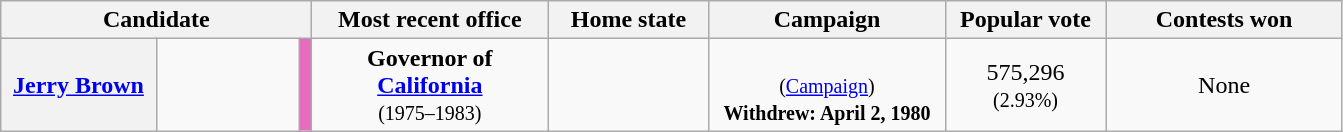<table class="wikitable sortable" style="text-align:center;">
<tr>
<th style="width:200px;" colspan="3">Candidate</th>
<th style="width:150px;">Most recent office</th>
<th style="width:100px;">Home state</th>
<th style="width:150px;">Campaign</th>
<th style="width:100px;">Popular vote</th>
<th style="width:150px;">Contests won</th>
</tr>
<tr>
<th scope="row" data-sort-=""><a href='#'>Jerry Brown</a></th>
<td style="min-width:80px;"></td>
<td style="background:#e56cbf;"></td>
<td><strong>Governor of<br><a href='#'>California</a></strong><br><small>(1975–1983)</small></td>
<td></td>
<td data-sort-value="0"><br><small>(<a href='#'>Campaign</a>)</small><br><small><strong>Withdrew: April 2, 1980</strong></small></td>
<td data-sort-value="14,015,993">575,296<br><small>(2.93%)</small></td>
<td data-sort-value="42">None</td>
</tr>
</table>
